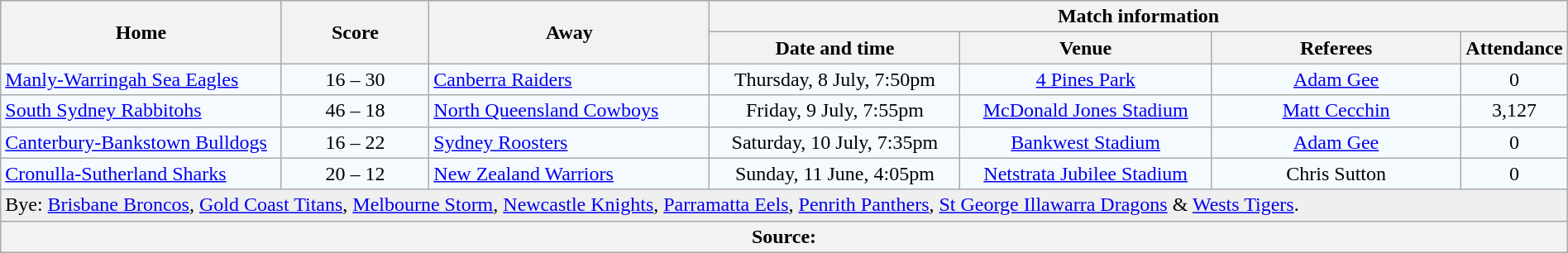<table class="wikitable" style="border-collapse:collapse; text-align:center; width:100%;">
<tr style="background:#c1d8ff;">
<th rowspan="2" style="width:19%;">Home</th>
<th rowspan="2" style="width:10%;">Score</th>
<th rowspan="2" style="width:19%;">Away</th>
<th colspan="6">Match information</th>
</tr>
<tr style="background:#efefef;">
<th width="17%">Date and time</th>
<th width="17%">Venue</th>
<th width="17%">Referees</th>
<th width="5%">Attendance</th>
</tr>
<tr style="text-align:center; background:#f5faff;">
<td align="left"> <a href='#'>Manly-Warringah Sea Eagles</a></td>
<td>16 – 30</td>
<td align="left"> <a href='#'>Canberra Raiders</a></td>
<td>Thursday, 8 July, 7:50pm</td>
<td><a href='#'>4 Pines Park</a></td>
<td><a href='#'>Adam Gee</a></td>
<td>0</td>
</tr>
<tr style="text-align:center; background:#f5faff;">
<td align="left"> <a href='#'>South Sydney Rabbitohs</a></td>
<td>46 – 18</td>
<td align="left"> <a href='#'>North Queensland Cowboys</a></td>
<td>Friday, 9 July, 7:55pm</td>
<td><a href='#'>McDonald Jones Stadium</a></td>
<td><a href='#'>Matt Cecchin</a></td>
<td>3,127</td>
</tr>
<tr style="text-align:center; background:#f5faff;">
<td align="left"> <a href='#'>Canterbury-Bankstown Bulldogs</a></td>
<td>16 – 22</td>
<td align="left"> <a href='#'>Sydney Roosters</a></td>
<td>Saturday, 10 July, 7:35pm</td>
<td><a href='#'>Bankwest Stadium</a></td>
<td><a href='#'>Adam Gee</a></td>
<td>0</td>
</tr>
<tr style="text-align:center; background:#f5faff;">
<td align="left"> <a href='#'>Cronulla-Sutherland Sharks</a></td>
<td>20 – 12</td>
<td align="left"> <a href='#'>New Zealand Warriors</a></td>
<td>Sunday, 11 June, 4:05pm</td>
<td><a href='#'>Netstrata Jubilee Stadium</a></td>
<td>Chris Sutton</td>
<td>0</td>
</tr>
<tr style="text-align:center; background:#efefef;">
<td colspan="7" align="left">Bye: <a href='#'>Brisbane Broncos</a>, <a href='#'>Gold Coast Titans</a>, <a href='#'>Melbourne Storm</a>, <a href='#'>Newcastle Knights</a>, <a href='#'>Parramatta Eels</a>, <a href='#'>Penrith Panthers</a>, <a href='#'>St George Illawarra Dragons</a> & <a href='#'>Wests Tigers</a>.</td>
</tr>
<tr>
<th colspan="7">Source:</th>
</tr>
</table>
